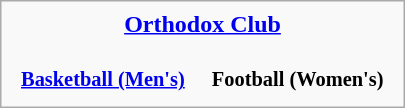<table class="infobox" style="width: 270px;">
<tr>
<th colspan="4"><a href='#'><span>Orthodox Club</span></a></th>
</tr>
<tr style="font-size: 85%; text-align: center">
<td><br><strong><a href='#'>Basketball (Men's)</a></strong></td>
<td><br><strong>Football (Women's)</strong></td>
</tr>
<tr style="font-size: 85%; text-align: center">
<td></td>
</tr>
</table>
